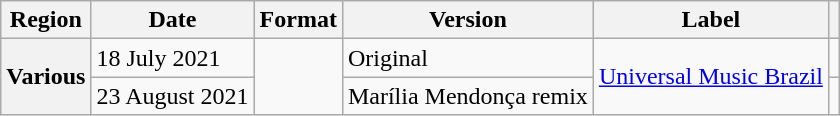<table class="wikitable plainrowheaders">
<tr>
<th scope="col">Region</th>
<th scope="col">Date</th>
<th scope="col">Format</th>
<th scope="col">Version</th>
<th scope="col">Label</th>
<th scope="col" class="unsortable"></th>
</tr>
<tr>
<th rowspan="2" scope="row">Various</th>
<td>18 July 2021</td>
<td rowspan="2"></td>
<td>Original</td>
<td rowspan="2"><a href='#'>Universal Music Brazil</a></td>
<td></td>
</tr>
<tr>
<td>23 August 2021</td>
<td>Marília Mendonça remix</td>
<td></td>
</tr>
</table>
